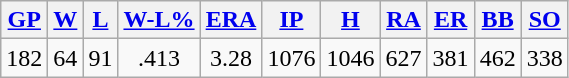<table class="wikitable">
<tr>
<th><a href='#'>GP</a></th>
<th><a href='#'>W</a></th>
<th><a href='#'>L</a></th>
<th><a href='#'>W-L%</a></th>
<th><a href='#'>ERA</a></th>
<th><a href='#'>IP</a></th>
<th><a href='#'>H</a></th>
<th><a href='#'>RA</a></th>
<th><a href='#'>ER</a></th>
<th><a href='#'>BB</a></th>
<th><a href='#'>SO</a></th>
</tr>
<tr align=center>
<td>182</td>
<td>64</td>
<td>91</td>
<td>.413</td>
<td>3.28</td>
<td>1076</td>
<td>1046</td>
<td>627</td>
<td>381</td>
<td>462</td>
<td>338</td>
</tr>
</table>
